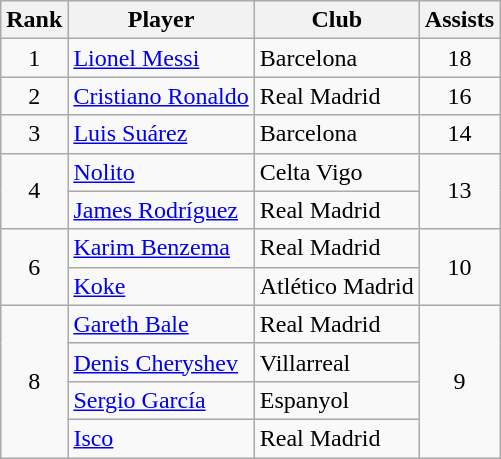<table class="wikitable" style="text-align:center">
<tr>
<th>Rank</th>
<th>Player</th>
<th>Club</th>
<th>Assists</th>
</tr>
<tr>
<td>1</td>
<td align="left"> <a href='#'>Lionel Messi</a></td>
<td align="left">Barcelona</td>
<td>18</td>
</tr>
<tr>
<td>2</td>
<td align="left"> <a href='#'>Cristiano Ronaldo</a></td>
<td align="left">Real Madrid</td>
<td>16</td>
</tr>
<tr>
<td>3</td>
<td align="left"> <a href='#'>Luis Suárez</a></td>
<td align="left">Barcelona</td>
<td>14</td>
</tr>
<tr>
<td rowspan="2">4</td>
<td align="left"> <a href='#'>Nolito</a></td>
<td align="left">Celta Vigo</td>
<td rowspan="2">13</td>
</tr>
<tr>
<td align="left"> <a href='#'>James Rodríguez</a></td>
<td align="left">Real Madrid</td>
</tr>
<tr>
<td rowspan="2">6</td>
<td align="left"> <a href='#'>Karim Benzema</a></td>
<td align="left">Real Madrid</td>
<td rowspan="2">10</td>
</tr>
<tr>
<td align="left"> <a href='#'>Koke</a></td>
<td align="left">Atlético Madrid</td>
</tr>
<tr>
<td rowspan="4">8</td>
<td align="left"> <a href='#'>Gareth Bale</a></td>
<td align="left">Real Madrid</td>
<td rowspan="4">9</td>
</tr>
<tr>
<td align="left"> <a href='#'>Denis Cheryshev</a></td>
<td align="left">Villarreal</td>
</tr>
<tr>
<td align="left"> <a href='#'>Sergio García</a></td>
<td align="left">Espanyol</td>
</tr>
<tr>
<td align="left"> <a href='#'>Isco</a></td>
<td align="left">Real Madrid</td>
</tr>
</table>
